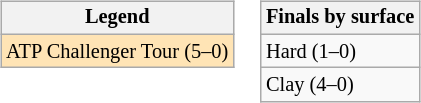<table>
<tr valign=top>
<td><br><table class=wikitable style=font-size:85%>
<tr>
<th>Legend</th>
</tr>
<tr bgcolor=moccasin>
<td>ATP Challenger Tour (5–0)</td>
</tr>
</table>
</td>
<td><br><table class=wikitable style=font-size:85%>
<tr>
<th>Finals by surface</th>
</tr>
<tr>
<td>Hard (1–0)</td>
</tr>
<tr>
<td>Clay (4–0)</td>
</tr>
</table>
</td>
</tr>
</table>
